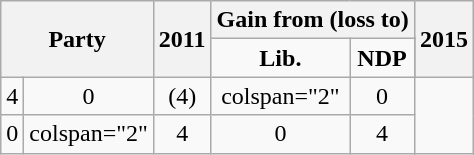<table class="wikitable" style="text-align:center" align="center">
<tr>
<th rowspan="2" colspan="2">Party</th>
<th rowspan="2">2011</th>
<th colspan="4">Gain from (loss to)</th>
<th rowspan="2">2015</th>
</tr>
<tr>
<td><strong>Lib.</strong></td>
<td><strong>NDP</strong></td>
</tr>
<tr>
<td>4</td>
<td>0</td>
<td>(4)</td>
<td>colspan="2" </td>
<td>0</td>
</tr>
<tr>
<td>0</td>
<td>colspan="2" </td>
<td>4</td>
<td>0</td>
<td>4</td>
</tr>
</table>
